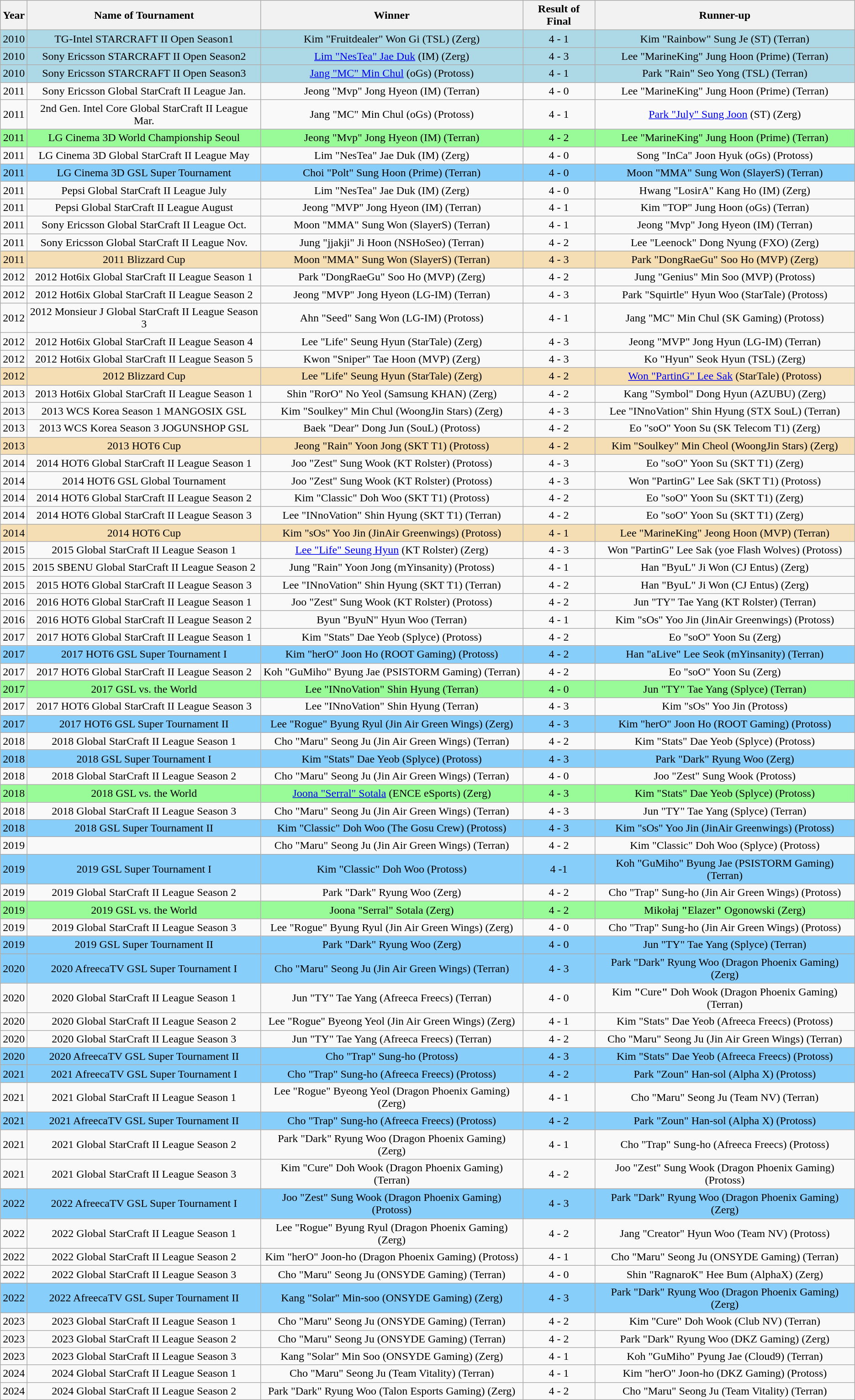<table class="wikitable" style="text-align:center">
<tr>
<th>Year</th>
<th>Name of Tournament</th>
<th>Winner</th>
<th>Result of Final</th>
<th>Runner-up</th>
</tr>
<tr>
<td bgcolor=#add8e6>2010</td>
<td bgcolor=#add8e6>TG-Intel STARCRAFT II Open Season1</td>
<td bgcolor=#add8e6>Kim "Fruitdealer" Won Gi (TSL) (Zerg)</td>
<td bgcolor=#add8e6>4 - 1</td>
<td bgcolor=#add8e6>Kim "Rainbow" Sung Je (ST) (Terran)</td>
</tr>
<tr>
<td bgcolor=#add8e6>2010</td>
<td bgcolor=#add8e6>Sony Ericsson STARCRAFT II Open Season2</td>
<td bgcolor=#add8e6><a href='#'>Lim "NesTea" Jae Duk</a> (IM) (Zerg)</td>
<td bgcolor=#add8e6>4 - 3</td>
<td bgcolor=#add8e6>Lee "MarineKing" Jung Hoon (Prime) (Terran)</td>
</tr>
<tr>
<td bgcolor=#add8e6>2010</td>
<td bgcolor=#add8e6>Sony Ericsson STARCRAFT II Open Season3</td>
<td bgcolor=#add8e6><a href='#'>Jang "MC" Min Chul</a> (oGs) (Protoss)</td>
<td bgcolor=#add8e6>4 - 1</td>
<td bgcolor=#add8e6>Park "Rain" Seo Yong (TSL) (Terran)</td>
</tr>
<tr>
<td>2011</td>
<td>Sony Ericsson Global StarCraft II League Jan.</td>
<td>Jeong "Mvp" Jong Hyeon (IM) (Terran)</td>
<td>4 - 0</td>
<td>Lee "MarineKing" Jung Hoon (Prime) (Terran)</td>
</tr>
<tr>
<td>2011</td>
<td>2nd Gen. Intel Core Global StarCraft II League Mar.</td>
<td>Jang "MC" Min Chul (oGs) (Protoss)</td>
<td>4 - 1</td>
<td><a href='#'>Park "July" Sung Joon</a> (ST) (Zerg)</td>
</tr>
<tr>
<td bgcolor=#98fb98>2011</td>
<td bgcolor=#98fb98>LG Cinema 3D World Championship Seoul</td>
<td bgcolor=#98fb98>Jeong "Mvp" Jong Hyeon (IM) (Terran)</td>
<td bgcolor=#98fb98>4 - 2</td>
<td bgcolor=#98fb98>Lee "MarineKing" Jung Hoon (Prime) (Terran)</td>
</tr>
<tr>
<td>2011</td>
<td>LG Cinema 3D Global StarCraft II League May</td>
<td>Lim "NesTea" Jae Duk (IM) (Zerg)</td>
<td>4 - 0</td>
<td>Song "InCa" Joon Hyuk (oGs) (Protoss)</td>
</tr>
<tr>
<td bgcolor=#87cefa>2011</td>
<td bgcolor=#87cefa>LG Cinema 3D GSL Super Tournament</td>
<td bgcolor=#87cefa>Choi "Polt" Sung Hoon (Prime) (Terran)</td>
<td bgcolor=#87cefa>4 - 0</td>
<td bgcolor=#87cefa>Moon "MMA" Sung Won (SlayerS) (Terran)</td>
</tr>
<tr>
<td>2011</td>
<td>Pepsi Global StarCraft II League July</td>
<td>Lim "NesTea" Jae Duk (IM) (Zerg)</td>
<td>4 - 0</td>
<td>Hwang "LosirA" Kang Ho (IM) (Zerg)</td>
</tr>
<tr>
<td>2011</td>
<td>Pepsi Global StarCraft II League August</td>
<td>Jeong "MVP" Jong Hyeon (IM) (Terran)</td>
<td>4 - 1</td>
<td>Kim "TOP" Jung Hoon (oGs) (Terran)</td>
</tr>
<tr>
<td>2011</td>
<td>Sony Ericsson Global StarCraft II League Oct.</td>
<td>Moon "MMA" Sung Won (SlayerS) (Terran)</td>
<td>4 - 1</td>
<td>Jeong "Mvp" Jong Hyeon (IM) (Terran)</td>
</tr>
<tr>
<td>2011</td>
<td>Sony Ericsson Global StarCraft II League Nov.</td>
<td>Jung "jjakji" Ji Hoon (NSHoSeo) (Terran)</td>
<td>4 - 2</td>
<td>Lee "Leenock" Dong Nyung (FXO) (Zerg)</td>
</tr>
<tr>
<td bgcolor=#f5deb3>2011</td>
<td bgcolor=#f5deb3>2011 Blizzard Cup</td>
<td bgcolor=#f5deb3>Moon "MMA" Sung Won (SlayerS) (Terran)</td>
<td bgcolor=#f5deb3>4 - 3</td>
<td bgcolor=#f5deb3>Park "DongRaeGu" Soo Ho (MVP) (Zerg)</td>
</tr>
<tr>
<td>2012</td>
<td>2012 Hot6ix Global StarCraft II League Season 1</td>
<td>Park "DongRaeGu" Soo Ho (MVP) (Zerg)</td>
<td>4 - 2</td>
<td>Jung "Genius" Min Soo (MVP) (Protoss)</td>
</tr>
<tr>
<td>2012</td>
<td>2012 Hot6ix Global StarCraft II League Season 2</td>
<td>Jeong "MVP" Jong Hyeon (LG-IM) (Terran)</td>
<td>4 - 3</td>
<td>Park "Squirtle" Hyun Woo (StarTale) (Protoss)</td>
</tr>
<tr>
<td>2012</td>
<td>2012 Monsieur J Global StarCraft II League Season 3</td>
<td>Ahn "Seed" Sang Won (LG-IM) (Protoss)</td>
<td>4 - 1</td>
<td>Jang "MC" Min Chul (SK Gaming) (Protoss)</td>
</tr>
<tr>
<td>2012</td>
<td>2012 Hot6ix Global StarCraft II League Season 4</td>
<td>Lee "Life" Seung Hyun (StarTale) (Zerg)</td>
<td>4 - 3</td>
<td>Jeong "MVP" Jong Hyun (LG-IM) (Terran)</td>
</tr>
<tr>
<td>2012</td>
<td>2012 Hot6ix Global StarCraft II League Season 5</td>
<td>Kwon "Sniper" Tae Hoon (MVP) (Zerg)</td>
<td>4 - 3</td>
<td>Ko "Hyun" Seok Hyun (TSL) (Zerg)</td>
</tr>
<tr>
<td bgcolor=#f5deb3>2012</td>
<td bgcolor=#f5deb3>2012 Blizzard Cup</td>
<td bgcolor=#f5deb3>Lee "Life" Seung Hyun (StarTale) (Zerg)</td>
<td bgcolor=#f5deb3>4 - 2</td>
<td bgcolor=#f5deb3><a href='#'>Won "PartinG" Lee Sak</a> (StarTale) (Protoss)</td>
</tr>
<tr>
<td>2013</td>
<td>2013 Hot6ix Global StarCraft II League Season 1</td>
<td>Shin "RorO" No Yeol (Samsung KHAN) (Zerg)</td>
<td>4 - 2</td>
<td>Kang "Symbol" Dong Hyun (AZUBU) (Zerg)</td>
</tr>
<tr>
<td>2013</td>
<td>2013 WCS Korea Season 1 MANGOSIX GSL</td>
<td>Kim "Soulkey" Min Chul (WoongJin Stars) (Zerg)</td>
<td>4 - 3</td>
<td>Lee "INnoVation" Shin Hyung (STX SouL) (Terran)</td>
</tr>
<tr>
<td>2013</td>
<td>2013 WCS Korea Season 3 JOGUNSHOP GSL</td>
<td>Baek "Dear" Dong Jun (SouL) (Protoss)</td>
<td>4 - 2</td>
<td>Eo "soO" Yoon Su (SK Telecom T1) (Zerg)</td>
</tr>
<tr>
<td bgcolor=#f5deb3>2013</td>
<td bgcolor=#f5deb3>2013 HOT6 Cup</td>
<td bgcolor=#f5deb3>Jeong "Rain" Yoon Jong (SKT T1) (Protoss)</td>
<td bgcolor=#f5deb3>4 - 2</td>
<td bgcolor=#f5deb3>Kim "Soulkey" Min Cheol (WoongJin Stars) (Zerg)</td>
</tr>
<tr>
<td>2014</td>
<td>2014 HOT6 Global StarCraft II League Season 1</td>
<td>Joo "Zest" Sung Wook (KT Rolster) (Protoss)</td>
<td>4 - 3</td>
<td>Eo "soO" Yoon Su (SKT T1) (Zerg)</td>
</tr>
<tr>
<td>2014</td>
<td>2014 HOT6 GSL Global Tournament</td>
<td>Joo "Zest" Sung Wook (KT Rolster) (Protoss)</td>
<td>4 - 3</td>
<td>Won "PartinG" Lee Sak (SKT T1) (Protoss)</td>
</tr>
<tr>
<td>2014</td>
<td>2014 HOT6 Global StarCraft II League Season 2</td>
<td>Kim "Classic" Doh Woo (SKT T1) (Protoss)</td>
<td>4 - 2</td>
<td>Eo "soO" Yoon Su (SKT T1) (Zerg)</td>
</tr>
<tr>
<td>2014</td>
<td>2014 HOT6 Global StarCraft II League Season 3</td>
<td>Lee "INnoVation" Shin Hyung (SKT T1) (Terran)</td>
<td>4 - 2</td>
<td>Eo "soO" Yoon Su (SKT T1) (Zerg)</td>
</tr>
<tr>
<td bgcolor=#f5deb3>2014</td>
<td bgcolor=#f5deb3>2014 HOT6 Cup</td>
<td bgcolor=#f5deb3>Kim "sOs" Yoo Jin (JinAir Greenwings) (Protoss)</td>
<td bgcolor=#f5deb3>4 - 1</td>
<td bgcolor=#f5deb3>Lee "MarineKing" Jeong Hoon (MVP) (Terran)</td>
</tr>
<tr>
<td>2015</td>
<td>2015 Global StarCraft II League Season 1</td>
<td><a href='#'>Lee "Life" Seung Hyun</a> (KT Rolster) (Zerg)</td>
<td>4 - 3</td>
<td>Won "PartinG" Lee Sak (yoe Flash Wolves) (Protoss)</td>
</tr>
<tr>
<td>2015</td>
<td>2015 SBENU Global StarCraft II League Season 2</td>
<td>Jung "Rain" Yoon Jong (mYinsanity) (Protoss)</td>
<td>4 - 1</td>
<td>Han "ByuL" Ji Won (CJ Entus) (Zerg)</td>
</tr>
<tr>
<td>2015</td>
<td>2015 HOT6 Global StarCraft II League Season 3</td>
<td>Lee "INnoVation" Shin Hyung (SKT T1) (Terran)</td>
<td>4 - 2</td>
<td>Han "ByuL" Ji Won (CJ Entus) (Zerg)</td>
</tr>
<tr>
<td>2016</td>
<td>2016 HOT6 Global StarCraft II League Season 1</td>
<td>Joo "Zest" Sung Wook (KT Rolster) (Protoss)</td>
<td>4 - 2</td>
<td>Jun "TY" Tae Yang (KT Rolster) (Terran)</td>
</tr>
<tr>
<td>2016</td>
<td>2016 HOT6 Global StarCraft II League Season 2</td>
<td>Byun "ByuN" Hyun Woo (Terran)</td>
<td>4 - 1</td>
<td>Kim "sOs" Yoo Jin (JinAir Greenwings) (Protoss)</td>
</tr>
<tr>
<td>2017</td>
<td>2017 HOT6 Global StarCraft II League Season 1</td>
<td>Kim "Stats" Dae Yeob (Splyce) (Protoss)</td>
<td>4 - 2</td>
<td>Eo "soO" Yoon Su (Zerg)</td>
</tr>
<tr>
<td bgcolor=#87cefa>2017</td>
<td bgcolor=#87cefa>2017 HOT6 GSL Super Tournament I</td>
<td bgcolor=#87cefa>Kim "herO" Joon Ho (ROOT Gaming) (Protoss)</td>
<td bgcolor=#87cefa>4 - 2</td>
<td bgcolor=#87cefa>Han "aLive" Lee Seok (mYinsanity) (Terran)</td>
</tr>
<tr>
<td>2017</td>
<td>2017 HOT6 Global StarCraft II League Season 2</td>
<td>Koh "GuMiho" Byung Jae (PSISTORM Gaming) (Terran)</td>
<td>4 - 2</td>
<td>Eo "soO" Yoon Su (Zerg)</td>
</tr>
<tr>
<td bgcolor=#98fb98>2017</td>
<td bgcolor=#98fb98>2017 GSL vs. the World</td>
<td bgcolor=#98fb98>Lee "INnoVation" Shin Hyung (Terran)</td>
<td bgcolor=#98fb98>4 - 0</td>
<td bgcolor=#98fb98>Jun "TY" Tae Yang (Splyce) (Terran)</td>
</tr>
<tr>
<td>2017</td>
<td>2017 HOT6 Global StarCraft II League Season 3</td>
<td>Lee "INnoVation" Shin Hyung (Terran)</td>
<td>4 - 3</td>
<td>Kim "sOs" Yoo Jin (Protoss)</td>
</tr>
<tr>
<td bgcolor=#87cefa>2017</td>
<td bgcolor=#87cefa>2017 HOT6 GSL Super Tournament II</td>
<td bgcolor=#87cefa>Lee "Rogue" Byung Ryul (Jin Air Green Wings) (Zerg)</td>
<td bgcolor="#87cefa">4 - 3</td>
<td bgcolor="#87cefa">Kim "herO" Joon Ho (ROOT Gaming) (Protoss)</td>
</tr>
<tr>
<td>2018</td>
<td>2018 Global StarCraft II League Season 1</td>
<td>Cho "Maru" Seong Ju (Jin Air Green Wings) (Terran)</td>
<td>4 - 2</td>
<td>Kim "Stats" Dae Yeob (Splyce) (Protoss)</td>
</tr>
<tr>
<td bgcolor=#87cefa>2018</td>
<td bgcolor=#87cefa>2018  GSL Super Tournament I</td>
<td bgcolor=#87cefa>Kim "Stats" Dae Yeob (Splyce) (Protoss)</td>
<td bgcolor=#87cefa>4 - 3</td>
<td bgcolor=#87cefa>Park "Dark" Ryung Woo (Zerg)</td>
</tr>
<tr>
<td>2018</td>
<td>2018 Global StarCraft II League Season 2</td>
<td>Cho "Maru" Seong Ju (Jin Air Green Wings) (Terran)</td>
<td>4 - 0</td>
<td>Joo "Zest" Sung Wook (Protoss)</td>
</tr>
<tr>
<td bgcolor=#98fb98>2018</td>
<td bgcolor="#98fb98">2018 GSL vs. the World</td>
<td bgcolor=#98fb98><a href='#'>Joona "Serral" Sotala</a> (ENCE eSports) (Zerg)</td>
<td bgcolor=#98fb98>4 - 3</td>
<td bgcolor=#98fb98>Kim "Stats" Dae Yeob (Splyce) (Protoss)</td>
</tr>
<tr>
<td>2018</td>
<td>2018 Global StarCraft II League Season 3</td>
<td>Cho "Maru" Seong Ju (Jin Air Green Wings) (Terran)</td>
<td>4 - 3</td>
<td>Jun "TY" Tae Yang (Splyce) (Terran)</td>
</tr>
<tr>
<td bgcolor=#87cefa>2018</td>
<td bgcolor=#87cefa>2018  GSL Super Tournament II</td>
<td bgcolor=#87cefa>Kim "Classic" Doh Woo (The Gosu Crew) (Protoss)</td>
<td bgcolor=#87cefa>4 - 3</td>
<td bgcolor=#87cefa>Kim "sOs" Yoo Jin (JinAir Greenwings) (Protoss)</td>
</tr>
<tr>
<td>2019</td>
<td></td>
<td>Cho "Maru" Seong Ju (Jin Air Green Wings) (Terran)</td>
<td>4 - 2</td>
<td>Kim "Classic" Doh Woo (Splyce) (Protoss)</td>
</tr>
<tr>
<td bgcolor=#87cefa>2019</td>
<td bgcolor=#87cefa>2019 GSL Super Tournament I</td>
<td bgcolor=#87cefa>Kim "Classic" Doh Woo (Protoss)</td>
<td bgcolor=#87cefa>4 -1</td>
<td bgcolor=#87cefa>Koh "GuMiho" Byung Jae (PSISTORM Gaming) (Terran)</td>
</tr>
<tr>
<td>2019</td>
<td>2019 Global StarCraft II League Season 2</td>
<td>Park "Dark" Ryung Woo (Zerg)</td>
<td>4 - 2</td>
<td>Cho "Trap" Sung-ho  (Jin Air Green Wings) (Protoss)</td>
</tr>
<tr>
<td bgcolor=#98fb98>2019</td>
<td bgcolor=#98fb98>2019 GSL vs. the World</td>
<td bgcolor=#98fb98>Joona "Serral" Sotala (Zerg)</td>
<td bgcolor=#98fb98>4 - 2</td>
<td bgcolor=#98fb98>Mikołaj <strong>"</strong>Elazer<strong>"</strong> Ogonowski (Zerg)</td>
</tr>
<tr>
<td>2019</td>
<td>2019 Global StarCraft II League Season 3</td>
<td>Lee "Rogue" Byung Ryul (Jin Air Green Wings) (Zerg)</td>
<td>4 - 0</td>
<td>Cho "Trap" Sung-ho  (Jin Air Green Wings) (Protoss)</td>
</tr>
<tr>
<td bgcolor=#87cefa>2019</td>
<td bgcolor=#87cefa>2019 GSL Super Tournament II</td>
<td bgcolor=#87cefa>Park "Dark" Ryung Woo (Zerg)</td>
<td bgcolor=#87cefa>4 - 0</td>
<td bgcolor=#87cefa>Jun "TY" Tae Yang (Splyce) (Terran)</td>
</tr>
<tr>
<td bgcolor=#87cefa>2020</td>
<td bgcolor=#87cefa>2020 AfreecaTV GSL Super Tournament I</td>
<td bgcolor=#87cefa>Cho "Maru" Seong Ju (Jin Air Green Wings) (Terran)</td>
<td bgcolor=#87cefa>4 - 3</td>
<td bgcolor=#87cefa>Park "Dark" Ryung Woo (Dragon Phoenix Gaming) (Zerg)</td>
</tr>
<tr>
<td>2020</td>
<td>2020 Global StarCraft II League Season 1</td>
<td>Jun "TY" Tae Yang (Afreeca Freecs) (Terran)</td>
<td>4 - 0</td>
<td>Kim <strong>"</strong>Cure<strong>"</strong> Doh Wook (Dragon Phoenix Gaming) (Terran)</td>
</tr>
<tr>
<td>2020</td>
<td>2020 Global StarCraft II League Season 2</td>
<td>Lee "Rogue" Byeong Yeol (Jin Air Green Wings) (Zerg)</td>
<td>4 - 1</td>
<td>Kim "Stats" Dae Yeob (Afreeca Freecs) (Protoss)</td>
</tr>
<tr>
<td>2020</td>
<td>2020 Global StarCraft II League Season 3</td>
<td>Jun "TY" Tae Yang (Afreeca Freecs) (Terran)</td>
<td>4 - 2</td>
<td>Cho "Maru" Seong Ju (Jin Air Green Wings) (Terran)</td>
</tr>
<tr>
<td bgcolor=#87cefa>2020</td>
<td bgcolor=#87cefa>2020 AfreecaTV GSL Super Tournament II</td>
<td bgcolor=#87cefa>Cho "Trap" Sung-ho  (Protoss)</td>
<td bgcolor=#87cefa>4 - 3</td>
<td bgcolor=#87cefa>Kim "Stats" Dae Yeob (Afreeca Freecs) (Protoss)</td>
</tr>
<tr>
<td bgcolor=#87cefa>2021</td>
<td bgcolor=#87cefa>2021 AfreecaTV GSL Super Tournament I</td>
<td bgcolor=#87cefa>Cho "Trap" Sung-ho (Afreeca Freecs) (Protoss)</td>
<td bgcolor=#87cefa>4 - 2</td>
<td bgcolor=#87cefa>Park "Zoun" Han-sol (Alpha X) (Protoss)</td>
</tr>
<tr>
<td>2021</td>
<td>2021 Global StarCraft II League Season 1</td>
<td>Lee "Rogue" Byeong Yeol (Dragon Phoenix Gaming) (Zerg)</td>
<td>4 - 1</td>
<td>Cho "Maru" Seong Ju (Team NV) (Terran)</td>
</tr>
<tr>
<td bgcolor=#87cefa>2021</td>
<td bgcolor=#87cefa>2021 AfreecaTV GSL Super Tournament II</td>
<td bgcolor=#87cefa>Cho "Trap" Sung-ho (Afreeca Freecs) (Protoss)</td>
<td bgcolor=#87cefa>4 - 2</td>
<td bgcolor=#87cefa>Park "Zoun" Han-sol (Alpha X) (Protoss)</td>
</tr>
<tr>
<td>2021</td>
<td>2021 Global StarCraft II League Season 2</td>
<td>Park "Dark" Ryung Woo (Dragon Phoenix Gaming) (Zerg)</td>
<td>4 - 1</td>
<td>Cho "Trap" Sung-ho (Afreeca Freecs) (Protoss)</td>
</tr>
<tr>
<td>2021</td>
<td>2021 Global StarCraft II League Season 3</td>
<td>Kim "Cure" Doh Wook (Dragon Phoenix Gaming) (Terran)</td>
<td>4 - 2</td>
<td>Joo "Zest" Sung Wook (Dragon Phoenix Gaming) (Protoss)</td>
</tr>
<tr>
<td bgcolor=#87cefa>2022</td>
<td bgcolor=#87cefa>2022 AfreecaTV GSL Super Tournament I</td>
<td bgcolor=#87cefa>Joo "Zest" Sung Wook (Dragon Phoenix Gaming) (Protoss)</td>
<td bgcolor=#87cefa>4 - 3</td>
<td bgcolor=#87cefa>Park "Dark" Ryung Woo (Dragon Phoenix Gaming) (Zerg)</td>
</tr>
<tr>
<td>2022</td>
<td>2022 Global StarCraft II League Season 1</td>
<td>Lee "Rogue" Byung Ryul (Dragon Phoenix Gaming) (Zerg)</td>
<td>4 - 2</td>
<td>Jang "Creator" Hyun Woo (Team NV) (Protoss)</td>
</tr>
<tr>
<td>2022</td>
<td>2022 Global StarCraft II League Season 2</td>
<td>Kim "herO" Joon-ho (Dragon Phoenix Gaming) (Protoss)</td>
<td>4 - 1</td>
<td>Cho "Maru" Seong Ju (ONSYDE Gaming) (Terran)</td>
</tr>
<tr>
<td>2022</td>
<td>2022 Global StarCraft II League Season 3</td>
<td>Cho "Maru" Seong Ju (ONSYDE Gaming) (Terran)</td>
<td>4 - 0</td>
<td>Shin "RagnaroK" Hee Bum (AlphaX) (Zerg)</td>
</tr>
<tr>
<td bgcolor=#87cefa>2022</td>
<td bgcolor=#87cefa>2022 AfreecaTV GSL Super Tournament II</td>
<td bgcolor=#87cefa>Kang "Solar" Min-soo (ONSYDE Gaming) (Zerg)</td>
<td bgcolor=#87cefa>4 - 3</td>
<td bgcolor=#87cefa>Park "Dark" Ryung Woo (Dragon Phoenix Gaming) (Zerg)</td>
</tr>
<tr>
<td>2023</td>
<td>2023 Global StarCraft II League Season 1</td>
<td>Cho "Maru" Seong Ju (ONSYDE Gaming) (Terran)</td>
<td>4 - 2</td>
<td>Kim "Cure" Doh Wook (Club NV) (Terran)</td>
</tr>
<tr>
<td>2023</td>
<td>2023 Global StarCraft II League Season 2</td>
<td>Cho "Maru" Seong Ju (ONSYDE Gaming) (Terran)</td>
<td>4 - 2</td>
<td>Park "Dark" Ryung Woo (DKZ Gaming) (Zerg)</td>
</tr>
<tr>
<td>2023</td>
<td>2023 Global StarCraft II League Season 3</td>
<td>Kang "Solar" Min Soo (ONSYDE Gaming) (Zerg)</td>
<td>4 - 1</td>
<td>Koh "GuMiho" Pyung Jae (Cloud9) (Terran)</td>
</tr>
<tr>
<td>2024</td>
<td>2024 Global StarCraft II League Season 1</td>
<td>Cho "Maru" Seong Ju (Team Vitality) (Terran)</td>
<td>4 - 1</td>
<td>Kim "herO" Joon-ho (DKZ Gaming) (Protoss)</td>
</tr>
<tr>
<td>2024</td>
<td>2024 Global StarCraft II League Season 2</td>
<td>Park "Dark" Ryung Woo (Talon Esports Gaming) (Zerg)</td>
<td>4 - 2</td>
<td>Cho "Maru" Seong Ju (Team Vitality) (Terran)</td>
</tr>
</table>
